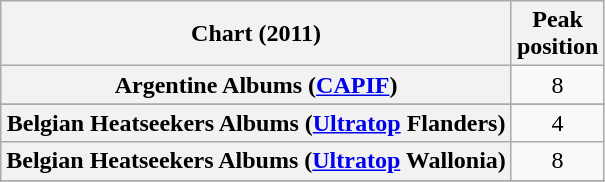<table class="wikitable sortable plainrowheaders" style="text-align:center">
<tr>
<th scope="col">Chart (2011)</th>
<th scope="col">Peak<br>position</th>
</tr>
<tr>
<th scope="row">Argentine Albums (<a href='#'>CAPIF</a>)</th>
<td>8</td>
</tr>
<tr>
</tr>
<tr>
<th scope="row">Belgian Heatseekers Albums (<a href='#'>Ultratop</a> Flanders)</th>
<td>4</td>
</tr>
<tr>
<th scope="row">Belgian Heatseekers Albums (<a href='#'>Ultratop</a> Wallonia)</th>
<td>8</td>
</tr>
<tr>
</tr>
<tr>
</tr>
</table>
